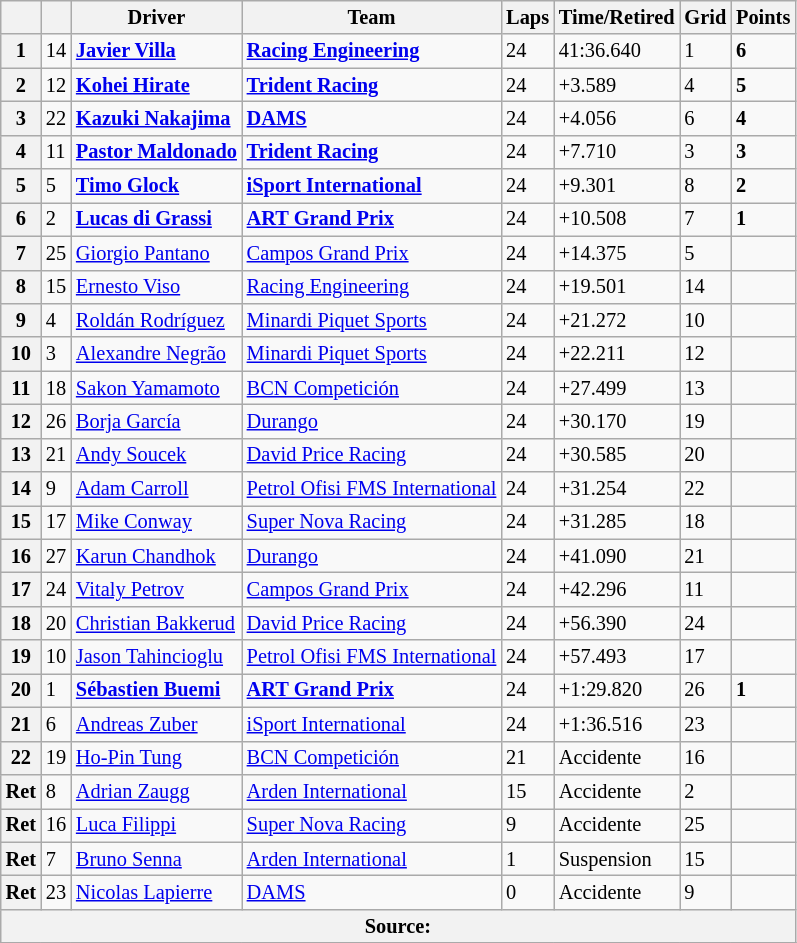<table class="wikitable" style="font-size:85%">
<tr>
<th></th>
<th></th>
<th>Driver</th>
<th>Team</th>
<th>Laps</th>
<th>Time/Retired</th>
<th>Grid</th>
<th>Points</th>
</tr>
<tr>
<th>1</th>
<td>14</td>
<td> <strong><a href='#'>Javier Villa</a></strong></td>
<td><strong><a href='#'>Racing Engineering</a></strong></td>
<td>24</td>
<td>41:36.640</td>
<td>1</td>
<td><strong>6</strong></td>
</tr>
<tr>
<th>2</th>
<td>12</td>
<td> <strong><a href='#'>Kohei Hirate</a></strong></td>
<td><strong><a href='#'>Trident Racing</a></strong></td>
<td>24</td>
<td>+3.589</td>
<td>4</td>
<td><strong>5</strong></td>
</tr>
<tr>
<th>3</th>
<td>22</td>
<td> <strong><a href='#'>Kazuki Nakajima</a></strong></td>
<td><strong><a href='#'>DAMS</a></strong></td>
<td>24</td>
<td>+4.056</td>
<td>6</td>
<td><strong>4</strong></td>
</tr>
<tr>
<th>4</th>
<td>11</td>
<td> <strong><a href='#'>Pastor Maldonado</a></strong></td>
<td><strong><a href='#'>Trident Racing</a></strong></td>
<td>24</td>
<td>+7.710</td>
<td>3</td>
<td><strong>3</strong></td>
</tr>
<tr>
<th>5</th>
<td>5</td>
<td> <strong><a href='#'>Timo Glock</a></strong></td>
<td><strong><a href='#'>iSport International</a></strong></td>
<td>24</td>
<td>+9.301</td>
<td>8</td>
<td><strong>2</strong></td>
</tr>
<tr>
<th>6</th>
<td>2</td>
<td> <strong><a href='#'>Lucas di Grassi</a></strong></td>
<td><strong><a href='#'>ART Grand Prix</a></strong></td>
<td>24</td>
<td>+10.508</td>
<td>7</td>
<td><strong>1</strong></td>
</tr>
<tr>
<th>7</th>
<td>25</td>
<td> <a href='#'>Giorgio Pantano</a></td>
<td><a href='#'>Campos Grand Prix</a></td>
<td>24</td>
<td>+14.375</td>
<td>5</td>
<td></td>
</tr>
<tr>
<th>8</th>
<td>15</td>
<td> <a href='#'>Ernesto Viso</a></td>
<td><a href='#'>Racing Engineering</a></td>
<td>24</td>
<td>+19.501</td>
<td>14</td>
<td></td>
</tr>
<tr>
<th>9</th>
<td>4</td>
<td> <a href='#'>Roldán Rodríguez</a></td>
<td><a href='#'>Minardi Piquet Sports</a></td>
<td>24</td>
<td>+21.272</td>
<td>10</td>
<td></td>
</tr>
<tr>
<th>10</th>
<td>3</td>
<td> <a href='#'>Alexandre Negrão</a></td>
<td><a href='#'>Minardi Piquet Sports</a></td>
<td>24</td>
<td>+22.211</td>
<td>12</td>
<td></td>
</tr>
<tr>
<th>11</th>
<td>18</td>
<td> <a href='#'>Sakon Yamamoto</a></td>
<td><a href='#'>BCN Competición</a></td>
<td>24</td>
<td>+27.499</td>
<td>13</td>
<td></td>
</tr>
<tr>
<th>12</th>
<td>26</td>
<td> <a href='#'>Borja García</a></td>
<td><a href='#'>Durango</a></td>
<td>24</td>
<td>+30.170</td>
<td>19</td>
<td></td>
</tr>
<tr>
<th>13</th>
<td>21</td>
<td> <a href='#'>Andy Soucek</a></td>
<td><a href='#'>David Price Racing</a></td>
<td>24</td>
<td>+30.585</td>
<td>20</td>
<td></td>
</tr>
<tr>
<th>14</th>
<td>9</td>
<td> <a href='#'>Adam Carroll</a></td>
<td><a href='#'>Petrol Ofisi FMS International</a></td>
<td>24</td>
<td>+31.254</td>
<td>22</td>
<td></td>
</tr>
<tr>
<th>15</th>
<td>17</td>
<td> <a href='#'>Mike Conway</a></td>
<td><a href='#'>Super Nova Racing</a></td>
<td>24</td>
<td>+31.285</td>
<td>18</td>
<td></td>
</tr>
<tr>
<th>16</th>
<td>27</td>
<td> <a href='#'>Karun Chandhok</a></td>
<td><a href='#'>Durango</a></td>
<td>24</td>
<td>+41.090</td>
<td>21</td>
<td></td>
</tr>
<tr>
<th>17</th>
<td>24</td>
<td> <a href='#'>Vitaly Petrov</a></td>
<td><a href='#'>Campos Grand Prix</a></td>
<td>24</td>
<td>+42.296</td>
<td>11</td>
<td></td>
</tr>
<tr>
<th>18</th>
<td>20</td>
<td> <a href='#'>Christian Bakkerud</a></td>
<td><a href='#'>David Price Racing</a></td>
<td>24</td>
<td>+56.390</td>
<td>24</td>
<td></td>
</tr>
<tr>
<th>19</th>
<td>10</td>
<td> <a href='#'>Jason Tahincioglu</a></td>
<td><a href='#'>Petrol Ofisi FMS International</a></td>
<td>24</td>
<td>+57.493</td>
<td>17</td>
<td></td>
</tr>
<tr>
<th>20</th>
<td>1</td>
<td> <strong><a href='#'>Sébastien Buemi</a></strong></td>
<td><strong><a href='#'>ART Grand Prix</a></strong></td>
<td>24</td>
<td>+1:29.820</td>
<td>26</td>
<td><strong>1</strong></td>
</tr>
<tr>
<th>21</th>
<td>6</td>
<td> <a href='#'>Andreas Zuber</a></td>
<td><a href='#'>iSport International</a></td>
<td>24</td>
<td>+1:36.516</td>
<td>23</td>
<td></td>
</tr>
<tr>
<th>22</th>
<td>19</td>
<td> <a href='#'>Ho-Pin Tung</a></td>
<td><a href='#'>BCN Competición</a></td>
<td>21</td>
<td>Accidente</td>
<td>16</td>
<td></td>
</tr>
<tr>
<th>Ret</th>
<td>8</td>
<td> <a href='#'>Adrian Zaugg</a></td>
<td><a href='#'>Arden International</a></td>
<td>15</td>
<td>Accidente</td>
<td>2</td>
<td></td>
</tr>
<tr>
<th>Ret</th>
<td>16</td>
<td> <a href='#'>Luca Filippi</a></td>
<td><a href='#'>Super Nova Racing</a></td>
<td>9</td>
<td>Accidente</td>
<td>25</td>
<td></td>
</tr>
<tr>
<th>Ret</th>
<td>7</td>
<td> <a href='#'>Bruno Senna</a></td>
<td><a href='#'>Arden International</a></td>
<td>1</td>
<td>Suspension</td>
<td>15</td>
<td></td>
</tr>
<tr>
<th>Ret</th>
<td>23</td>
<td> <a href='#'>Nicolas Lapierre</a></td>
<td><a href='#'>DAMS</a></td>
<td>0</td>
<td>Accidente</td>
<td>9</td>
<td></td>
</tr>
<tr>
<th colspan="8">Source:</th>
</tr>
<tr>
</tr>
</table>
